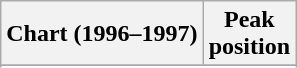<table class="wikitable sortable">
<tr>
<th>Chart (1996–1997)</th>
<th>Peak<br>position</th>
</tr>
<tr>
</tr>
<tr>
</tr>
<tr>
</tr>
</table>
